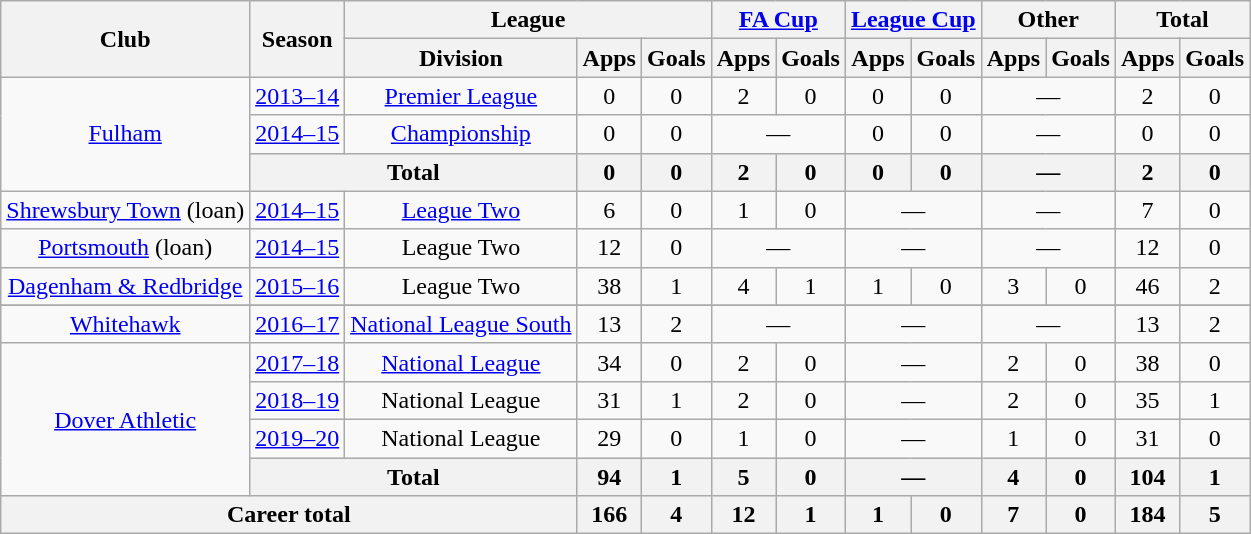<table class="wikitable" style="text-align: center;">
<tr>
<th rowspan="2">Club</th>
<th rowspan="2">Season</th>
<th colspan="3">League</th>
<th colspan="2"><a href='#'>FA Cup</a></th>
<th colspan="2"><a href='#'>League Cup</a></th>
<th colspan="2">Other</th>
<th colspan="2">Total</th>
</tr>
<tr>
<th>Division</th>
<th>Apps</th>
<th>Goals</th>
<th>Apps</th>
<th>Goals</th>
<th>Apps</th>
<th>Goals</th>
<th>Apps</th>
<th>Goals</th>
<th>Apps</th>
<th>Goals</th>
</tr>
<tr>
<td rowspan=3><a href='#'>Fulham</a></td>
<td><a href='#'>2013–14</a></td>
<td><a href='#'>Premier League</a></td>
<td>0</td>
<td>0</td>
<td>2</td>
<td>0</td>
<td>0</td>
<td>0</td>
<td colspan="2">—</td>
<td>2</td>
<td>0</td>
</tr>
<tr>
<td><a href='#'>2014–15</a></td>
<td><a href='#'>Championship</a></td>
<td>0</td>
<td>0</td>
<td colspan="2">—</td>
<td>0</td>
<td>0</td>
<td colspan="2">—</td>
<td>0</td>
<td>0</td>
</tr>
<tr>
<th colspan=2>Total</th>
<th>0</th>
<th>0</th>
<th>2</th>
<th>0</th>
<th>0</th>
<th>0</th>
<th colspan="2">—</th>
<th>2</th>
<th>0</th>
</tr>
<tr>
<td><a href='#'>Shrewsbury Town</a> (loan)</td>
<td><a href='#'>2014–15</a></td>
<td><a href='#'>League Two</a></td>
<td>6</td>
<td>0</td>
<td>1</td>
<td>0</td>
<td colspan="2">—</td>
<td colspan="2">—</td>
<td>7</td>
<td>0</td>
</tr>
<tr>
<td><a href='#'>Portsmouth</a> (loan)</td>
<td><a href='#'>2014–15</a></td>
<td>League Two</td>
<td>12</td>
<td>0</td>
<td colspan="2">—</td>
<td colspan="2">—</td>
<td colspan="2">—</td>
<td>12</td>
<td>0</td>
</tr>
<tr>
<td><a href='#'>Dagenham & Redbridge</a></td>
<td><a href='#'>2015–16</a></td>
<td>League Two</td>
<td>38</td>
<td>1</td>
<td>4</td>
<td>1</td>
<td>1</td>
<td>0</td>
<td>3</td>
<td>0</td>
<td>46</td>
<td>2</td>
</tr>
<tr>
</tr>
<tr>
<td><a href='#'>Whitehawk</a></td>
<td><a href='#'>2016–17</a></td>
<td><a href='#'>National League South</a></td>
<td>13</td>
<td>2</td>
<td colspan="2">—</td>
<td colspan="2">—</td>
<td colspan="2">—</td>
<td>13</td>
<td>2</td>
</tr>
<tr>
<td rowspan=4><a href='#'>Dover Athletic</a></td>
<td><a href='#'>2017–18</a></td>
<td><a href='#'>National League</a></td>
<td>34</td>
<td>0</td>
<td>2</td>
<td>0</td>
<td colspan="2">—</td>
<td>2</td>
<td>0</td>
<td>38</td>
<td>0</td>
</tr>
<tr>
<td><a href='#'>2018–19</a></td>
<td>National League</td>
<td>31</td>
<td>1</td>
<td>2</td>
<td>0</td>
<td colspan="2">—</td>
<td>2</td>
<td>0</td>
<td>35</td>
<td>1</td>
</tr>
<tr>
<td><a href='#'>2019–20</a></td>
<td>National League</td>
<td>29</td>
<td>0</td>
<td>1</td>
<td>0</td>
<td colspan="2">—</td>
<td>1</td>
<td>0</td>
<td>31</td>
<td>0</td>
</tr>
<tr>
<th colspan=2>Total</th>
<th>94</th>
<th>1</th>
<th>5</th>
<th>0</th>
<th colspan="2">—</th>
<th>4</th>
<th>0</th>
<th>104</th>
<th>1</th>
</tr>
<tr>
<th colspan="3">Career total</th>
<th>166</th>
<th>4</th>
<th>12</th>
<th>1</th>
<th>1</th>
<th>0</th>
<th>7</th>
<th>0</th>
<th>184</th>
<th>5</th>
</tr>
</table>
